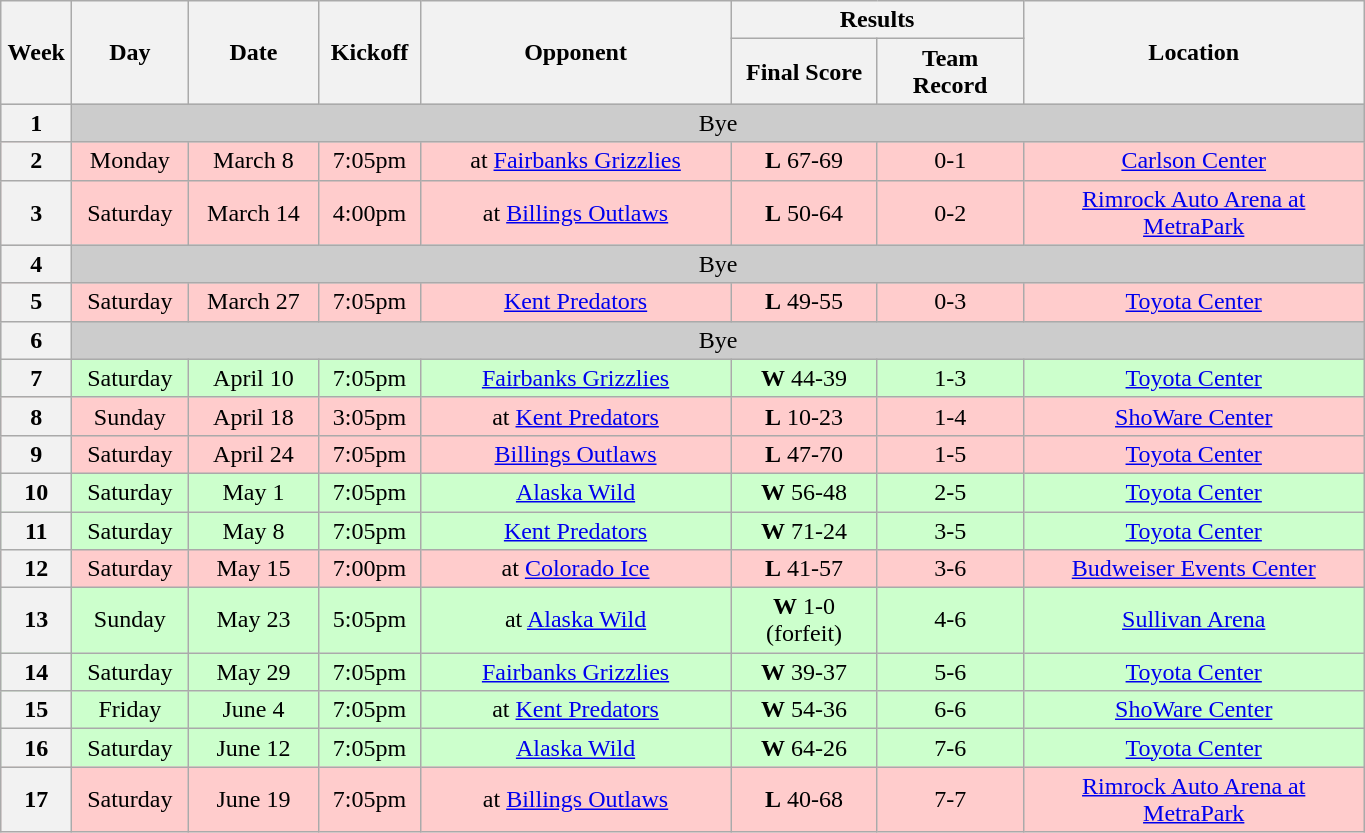<table class="wikitable">
<tr>
<th rowspan="2" width="40">Week</th>
<th rowspan="2" width="70">Day</th>
<th rowspan="2" width="80">Date</th>
<th rowspan="2" width="60">Kickoff</th>
<th rowspan="2" width="200">Opponent</th>
<th colspan="2" width="180">Results</th>
<th rowspan="2" width="220">Location</th>
</tr>
<tr>
<th width="90">Final Score</th>
<th width="90">Team Record</th>
</tr>
<tr style="background: #CCCCCC;">
<th>1</th>
<td colSpan=7 align="center">Bye</td>
</tr>
<tr align="center" bgcolor="#FFCCCC">
<th>2</th>
<td align="center">Monday</td>
<td align="center">March 8</td>
<td align="center">7:05pm</td>
<td align="center">at <a href='#'>Fairbanks Grizzlies</a></td>
<td align="center"><strong>L</strong> 67-69</td>
<td align="center">0-1</td>
<td align="center"><a href='#'>Carlson Center</a></td>
</tr>
<tr align="center" bgcolor="#FFCCCC">
<th>3</th>
<td align="center">Saturday</td>
<td align="center">March 14</td>
<td align="center">4:00pm</td>
<td align="center">at <a href='#'>Billings Outlaws</a></td>
<td align="center"><strong>L</strong> 50-64</td>
<td align="center">0-2</td>
<td align="center"><a href='#'>Rimrock Auto Arena at MetraPark</a></td>
</tr>
<tr style="background: #CCCCCC;">
<th>4</th>
<td colSpan=7 align="center">Bye</td>
</tr>
<tr align="center" bgcolor="#FFCCCC">
<th>5</th>
<td align="center">Saturday</td>
<td align="center">March 27</td>
<td align="center">7:05pm</td>
<td align="center"><a href='#'>Kent Predators</a></td>
<td align="center"><strong>L</strong> 49-55</td>
<td align="center">0-3</td>
<td align="center"><a href='#'>Toyota Center</a></td>
</tr>
<tr style="background: #CCCCCC;">
<th>6</th>
<td colSpan=7 align="center">Bye</td>
</tr>
<tr align="center" bgcolor="#CCFFCC">
<th>7</th>
<td align="center">Saturday</td>
<td align="center">April 10</td>
<td align="center">7:05pm</td>
<td align="center"><a href='#'>Fairbanks Grizzlies</a></td>
<td align="center"><strong>W</strong> 44-39</td>
<td align="center">1-3</td>
<td align="center"><a href='#'>Toyota Center</a></td>
</tr>
<tr align="center" bgcolor="#FFCCCC">
<th>8</th>
<td align="center">Sunday</td>
<td align="center">April 18</td>
<td align="center">3:05pm</td>
<td align="center">at <a href='#'>Kent Predators</a></td>
<td align="center"><strong>L</strong> 10-23</td>
<td align="center">1-4</td>
<td align="center"><a href='#'>ShoWare Center</a></td>
</tr>
<tr align="center" bgcolor="#FFCCCC">
<th>9</th>
<td align="center">Saturday</td>
<td align="center">April 24</td>
<td align="center">7:05pm</td>
<td align="center"><a href='#'>Billings Outlaws</a></td>
<td align="center"><strong>L</strong> 47-70</td>
<td align="center">1-5</td>
<td align="center"><a href='#'>Toyota Center</a></td>
</tr>
<tr align="center" bgcolor="#CCFFCC">
<th>10</th>
<td align="center">Saturday</td>
<td align="center">May 1</td>
<td align="center">7:05pm</td>
<td align="center"><a href='#'>Alaska Wild</a></td>
<td align="center"><strong>W</strong> 56-48</td>
<td align="center">2-5</td>
<td align="center"><a href='#'>Toyota Center</a></td>
</tr>
<tr align="center" bgcolor="#CCFFCC">
<th>11</th>
<td align="center">Saturday</td>
<td align="center">May 8</td>
<td align="center">7:05pm</td>
<td align="center"><a href='#'>Kent Predators</a></td>
<td align="center"><strong>W</strong> 71-24</td>
<td align="center">3-5</td>
<td align="center"><a href='#'>Toyota Center</a></td>
</tr>
<tr align="center" bgcolor="#FFCCCC">
<th>12</th>
<td align="center">Saturday</td>
<td align="center">May 15</td>
<td align="center">7:00pm</td>
<td align="center">at <a href='#'>Colorado Ice</a></td>
<td align="center"><strong>L</strong> 41-57</td>
<td align="center">3-6</td>
<td align="center"><a href='#'>Budweiser Events Center</a></td>
</tr>
<tr align="center" bgcolor="#CCFFCC">
<th>13</th>
<td align="center">Sunday</td>
<td align="center">May 23</td>
<td align="center">5:05pm</td>
<td align="center">at <a href='#'>Alaska Wild</a></td>
<td align="center"><strong>W</strong> 1-0 (forfeit)</td>
<td align="center">4-6</td>
<td align="center"><a href='#'>Sullivan Arena</a></td>
</tr>
<tr align="center" bgcolor="#CCFFCC">
<th>14</th>
<td align="center">Saturday</td>
<td align="center">May 29</td>
<td align="center">7:05pm</td>
<td align="center"><a href='#'>Fairbanks Grizzlies</a></td>
<td align="center"><strong>W</strong> 39-37</td>
<td align="center">5-6</td>
<td align="center"><a href='#'>Toyota Center</a></td>
</tr>
<tr align="center" bgcolor="#CCFFCC">
<th>15</th>
<td align="center">Friday</td>
<td align="center">June 4</td>
<td align="center">7:05pm</td>
<td align="center">at <a href='#'>Kent Predators</a></td>
<td align="center"><strong>W</strong> 54-36</td>
<td align="center">6-6</td>
<td align="center"><a href='#'>ShoWare Center</a></td>
</tr>
<tr align="center" bgcolor="#CCFFCC">
<th>16</th>
<td align="center">Saturday</td>
<td align="center">June 12</td>
<td align="center">7:05pm</td>
<td align="center"><a href='#'>Alaska Wild</a></td>
<td align="center"><strong>W</strong> 64-26</td>
<td align="center">7-6</td>
<td align="center"><a href='#'>Toyota Center</a></td>
</tr>
<tr align="center" bgcolor="#FFCCCC">
<th>17</th>
<td align="center">Saturday</td>
<td align="center">June 19</td>
<td align="center">7:05pm</td>
<td align="center">at <a href='#'>Billings Outlaws</a></td>
<td align="center"><strong>L</strong> 40-68</td>
<td align="center">7-7</td>
<td align="center"><a href='#'>Rimrock Auto Arena at MetraPark</a></td>
</tr>
</table>
